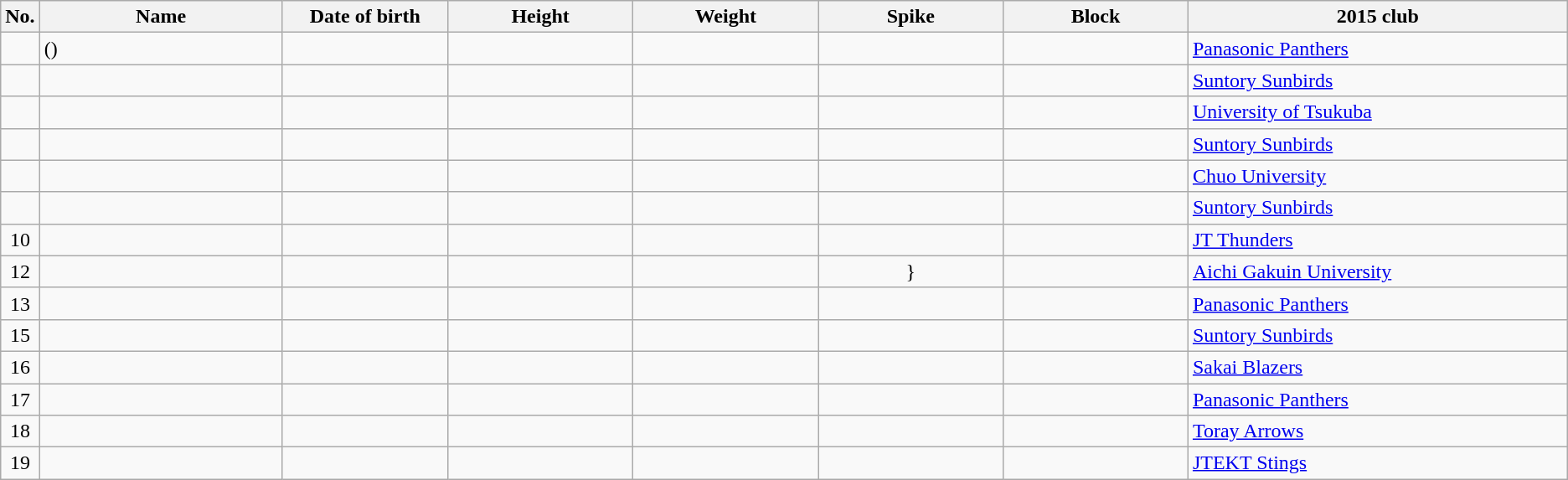<table class="wikitable sortable" style="font-size:100%; text-align:center;">
<tr>
<th>No.</th>
<th style="width:12em">Name</th>
<th style="width:8em">Date of birth</th>
<th style="width:9em">Height</th>
<th style="width:9em">Weight</th>
<th style="width:9em">Spike</th>
<th style="width:9em">Block</th>
<th style="width:19em">2015 club</th>
</tr>
<tr>
<td></td>
<td align=left> ()</td>
<td align=right></td>
<td></td>
<td></td>
<td></td>
<td></td>
<td align=left> <a href='#'>Panasonic Panthers</a></td>
</tr>
<tr>
<td></td>
<td align=left></td>
<td align=right></td>
<td></td>
<td></td>
<td></td>
<td></td>
<td align=left> <a href='#'>Suntory Sunbirds</a></td>
</tr>
<tr>
<td></td>
<td align=left></td>
<td align=right></td>
<td></td>
<td></td>
<td></td>
<td></td>
<td align=left> <a href='#'>University of Tsukuba</a></td>
</tr>
<tr>
<td></td>
<td align=left></td>
<td align=right></td>
<td></td>
<td></td>
<td></td>
<td></td>
<td align=left> <a href='#'>Suntory Sunbirds</a></td>
</tr>
<tr>
<td></td>
<td align=left></td>
<td align=right></td>
<td></td>
<td></td>
<td></td>
<td></td>
<td align=left> <a href='#'>Chuo University</a></td>
</tr>
<tr>
<td></td>
<td align=left></td>
<td align=right></td>
<td></td>
<td></td>
<td></td>
<td></td>
<td align=left> <a href='#'>Suntory Sunbirds</a></td>
</tr>
<tr>
<td>10</td>
<td align=left></td>
<td align=right></td>
<td></td>
<td></td>
<td></td>
<td></td>
<td align=left> <a href='#'>JT Thunders</a></td>
</tr>
<tr>
<td>12</td>
<td align=left></td>
<td align=right></td>
<td></td>
<td></td>
<td>}</td>
<td></td>
<td align=left> <a href='#'>Aichi Gakuin University</a></td>
</tr>
<tr>
<td>13</td>
<td align=left></td>
<td align=right></td>
<td></td>
<td></td>
<td></td>
<td></td>
<td align=left> <a href='#'>Panasonic Panthers</a></td>
</tr>
<tr>
<td>15</td>
<td align=left></td>
<td align=right></td>
<td></td>
<td></td>
<td></td>
<td></td>
<td align=left> <a href='#'>Suntory Sunbirds</a></td>
</tr>
<tr>
<td>16</td>
<td align=left></td>
<td align=right></td>
<td></td>
<td></td>
<td></td>
<td></td>
<td align=left> <a href='#'>Sakai Blazers</a></td>
</tr>
<tr>
<td>17</td>
<td align=left></td>
<td align=right></td>
<td></td>
<td></td>
<td></td>
<td></td>
<td align=left> <a href='#'>Panasonic Panthers</a></td>
</tr>
<tr>
<td>18</td>
<td align=left></td>
<td align=right></td>
<td></td>
<td></td>
<td></td>
<td></td>
<td align=left> <a href='#'>Toray Arrows</a></td>
</tr>
<tr>
<td>19</td>
<td align=left></td>
<td align=right></td>
<td></td>
<td></td>
<td></td>
<td></td>
<td align=left> <a href='#'>JTEKT Stings</a></td>
</tr>
</table>
